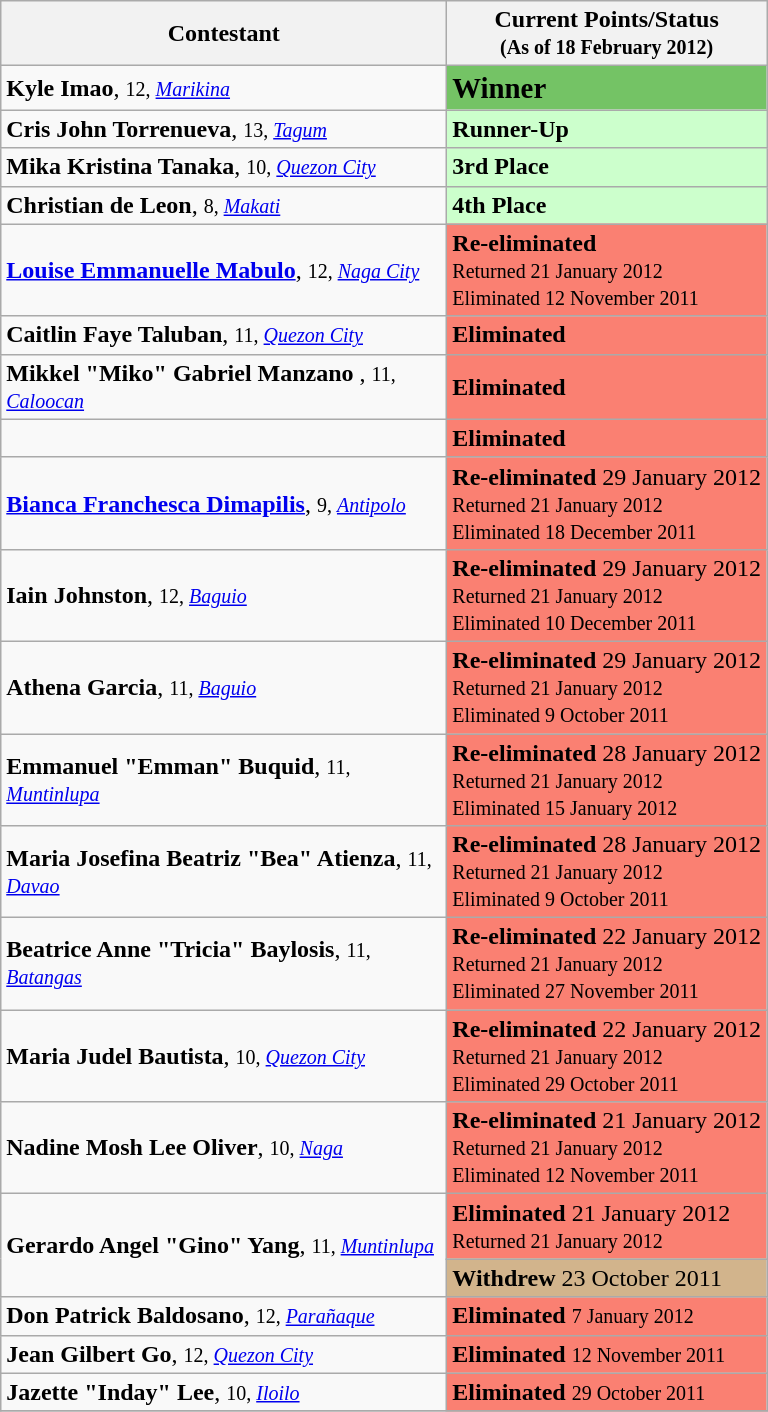<table class="wikitable">
<tr>
<th width="290px">Contestant</th>
<th>Current Points/Status<br><small>(As of 18 February 2012)</small></th>
</tr>
<tr>
<td align=left><strong>Kyle Imao</strong>, <small>12, <em><a href='#'>Marikina</a></em></small></td>
<td bgcolor=#74C365><big><strong>Winner</strong></big></td>
</tr>
<tr>
<td align=left><strong>Cris John Torrenueva</strong>, <small>13, <em><a href='#'>Tagum</a></em></small></td>
<td bgcolor=#CCFFCC><strong>Runner-Up</strong></td>
</tr>
<tr>
<td align=left><strong>Mika Kristina Tanaka</strong>, <small>10, <em><a href='#'>Quezon City</a></em></small></td>
<td bgcolor=#CCFFCC><strong>3rd Place</strong></td>
</tr>
<tr>
<td align=left><strong>Christian de Leon</strong>, <small>8, <em><a href='#'>Makati</a></em></small></td>
<td bgcolor=#CCFFCC><strong>4th Place</strong></td>
</tr>
<tr>
<td align=left><strong><a href='#'>Louise Emmanuelle Mabulo</a></strong>, <small>12, <em><a href='#'>Naga City</a></em></small></td>
<td bgcolor="salmon"><strong>Re-eliminated</strong> <br><small>Returned 21 January 2012<br>Eliminated 12 November 2011</small></td>
</tr>
<tr>
<td align=left><strong>Caitlin Faye Taluban</strong>, <small>11, <em><a href='#'>Quezon City</a></em></small></td>
<td bgcolor="salmon"><strong>Eliminated</strong> </td>
</tr>
<tr>
<td align=left><strong>Mikkel "Miko" Gabriel Manzano </strong>, <small>11, <em><a href='#'>Caloocan</a></em></small></td>
<td bgcolor="salmon"><strong>Eliminated</strong> </td>
</tr>
<tr>
<td align=left></td>
<td bgcolor="salmon"><strong>Eliminated</strong> </td>
</tr>
<tr>
<td align=left><strong><a href='#'>Bianca Franchesca Dimapilis</a></strong>, <small>9, <em><a href='#'>Antipolo</a></em></small></td>
<td bgcolor="salmon"><strong>Re-eliminated</strong> 29 January 2012<br><small>Returned 21 January 2012</small><br><small>Eliminated 18 December 2011</small></td>
</tr>
<tr>
<td align=left><strong>Iain Johnston</strong>, <small>12, <em><a href='#'>Baguio</a></em></small></td>
<td bgcolor="salmon"><strong>Re-eliminated</strong> 29 January 2012<br><small>Returned 21 January 2012</small><br><small>Eliminated 10 December 2011</small></td>
</tr>
<tr>
<td align=left><strong>Athena Garcia</strong>, <small>11, <em><a href='#'>Baguio</a></em></small></td>
<td bgcolor="salmon"><strong>Re-eliminated</strong> 29 January 2012<br><small>Returned 21 January 2012</small><br><small>Eliminated 9 October 2011</small></td>
</tr>
<tr>
<td align=left><strong>Emmanuel "Emman" Buquid</strong>, <small>11, <em><a href='#'>Muntinlupa</a></em></small></td>
<td bgcolor="salmon"><strong>Re-eliminated</strong> 28 January 2012<br><small>Returned 21 January 2012</small><br><small>Eliminated 15 January 2012</small></td>
</tr>
<tr>
<td align=left><strong>Maria Josefina Beatriz "Bea" Atienza</strong>, <small>11, <em><a href='#'>Davao</a></em></small></td>
<td bgcolor="salmon"><strong>Re-eliminated</strong> 28 January 2012<br><small>Returned 21 January 2012</small><br><small>Eliminated 9 October 2011</small></td>
</tr>
<tr>
<td align=left><strong>Beatrice Anne "Tricia" Baylosis</strong>, <small>11, <em><a href='#'>Batangas</a></em></small></td>
<td bgcolor="salmon"><strong>Re-eliminated</strong> 22 January 2012<br><small>Returned 21 January 2012<br>Eliminated 27 November 2011</small></td>
</tr>
<tr>
<td align=left><strong>Maria Judel Bautista</strong>, <small>10, <em><a href='#'>Quezon City</a></em></small></td>
<td bgcolor="salmon"><strong>Re-eliminated</strong> 22 January 2012<br><small>Returned 21 January 2012<br>Eliminated 29 October 2011</small></td>
</tr>
<tr>
<td align=left><strong>Nadine Mosh Lee Oliver</strong>, <small>10, <em><a href='#'>Naga</a></em></small></td>
<td bgcolor="salmon"><strong>Re-eliminated</strong> 21 January 2012<br><small>Returned 21 January 2012<br>Eliminated 12 November 2011</small></td>
</tr>
<tr>
<td rowspan=2 align=left><strong>Gerardo Angel "Gino" Yang</strong>, <small>11, <em><a href='#'>Muntinlupa</a></em></small></td>
<td bgcolor="salmon"><strong>Eliminated</strong> 21 January 2012<br><small>Returned 21 January 2012</small></td>
</tr>
<tr>
<td bgcolor="tan"><strong>Withdrew</strong> 23 October 2011</td>
</tr>
<tr>
<td align=left><strong>Don Patrick Baldosano</strong>, <small>12, <em><a href='#'>Parañaque</a></em></small></td>
<td bgcolor="salmon"><strong>Eliminated</strong> <small>7 January 2012</small></td>
</tr>
<tr>
<td align=left><strong>Jean Gilbert Go</strong>, <small>12, <em><a href='#'>Quezon City</a></em></small></td>
<td bgcolor="salmon"><strong>Eliminated</strong> <small>12 November 2011</small></td>
</tr>
<tr>
<td align=left><strong>Jazette "Inday" Lee</strong>, <small>10, <em><a href='#'>Iloilo</a></em></small></td>
<td bgcolor="salmon"><strong>Eliminated</strong> <small>29 October 2011</small></td>
</tr>
<tr>
</tr>
</table>
